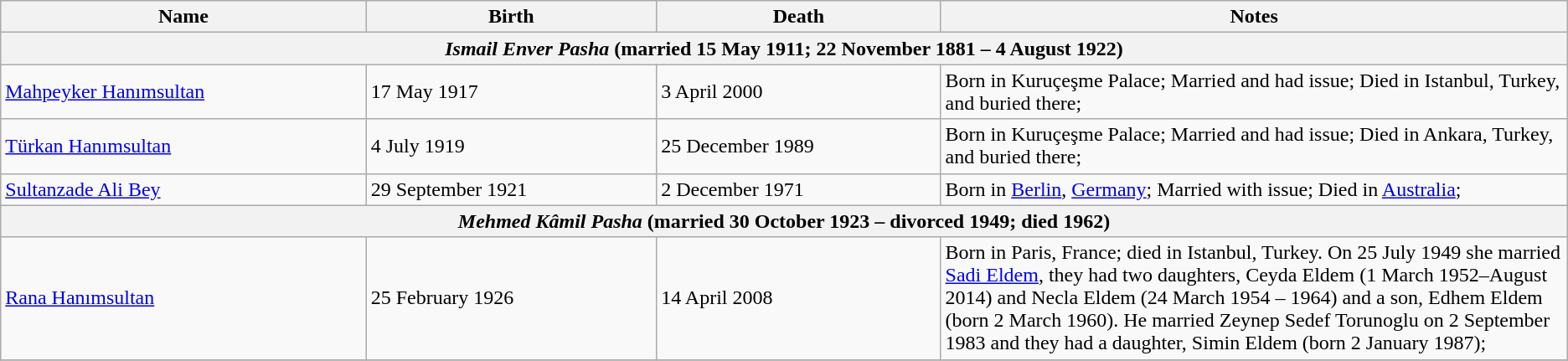<table class="wikitable">
<tr>
<th>Name</th>
<th>Birth</th>
<th>Death</th>
<th style="width:40%;">Notes</th>
</tr>
<tr>
<th colspan="4"><strong><em>Ismail Enver Pasha</em></strong> (married 15 May 1911; 22 November 1881 – 4 August 1922)</th>
</tr>
<tr>
<td><a href='#'>Mahpeyker Hanımsultan</a></td>
<td>17 May 1917</td>
<td>3 April 2000</td>
<td>Born in Kuruçeşme Palace; Married and had issue; Died in Istanbul, Turkey, and buried there;</td>
</tr>
<tr>
<td><a href='#'>Türkan Hanımsultan</a></td>
<td>4 July 1919</td>
<td>25 December 1989</td>
<td>Born in Kuruçeşme Palace; Married and had issue; Died in Ankara, Turkey, and buried there;</td>
</tr>
<tr>
<td><a href='#'>Sultanzade Ali Bey</a></td>
<td>29 September 1921</td>
<td>2 December 1971</td>
<td>Born in <a href='#'>Berlin</a>, <a href='#'>Germany</a>; Married with issue; Died in <a href='#'>Australia</a>;</td>
</tr>
<tr>
<th colspan="4"><strong><em>Mehmed Kâmil Pasha</em></strong> (married 30 October 1923 – divorced 1949; died 1962)</th>
</tr>
<tr>
<td><a href='#'>Rana Hanımsultan</a></td>
<td>25 February 1926</td>
<td>14 April 2008</td>
<td>Born in Paris, France; died in Istanbul, Turkey. On 25 July 1949 she married <a href='#'>Sadi Eldem</a>, they had two daughters, Ceyda Eldem (1 March 1952–August 2014) and Necla Eldem (24 March 1954 – 1964) and a son, Edhem Eldem (born 2 March 1960). He married Zeynep Sedef Torunoglu on 2 September 1983 and they had a daughter, Simin Eldem (born 2 January 1987);</td>
</tr>
<tr>
</tr>
</table>
